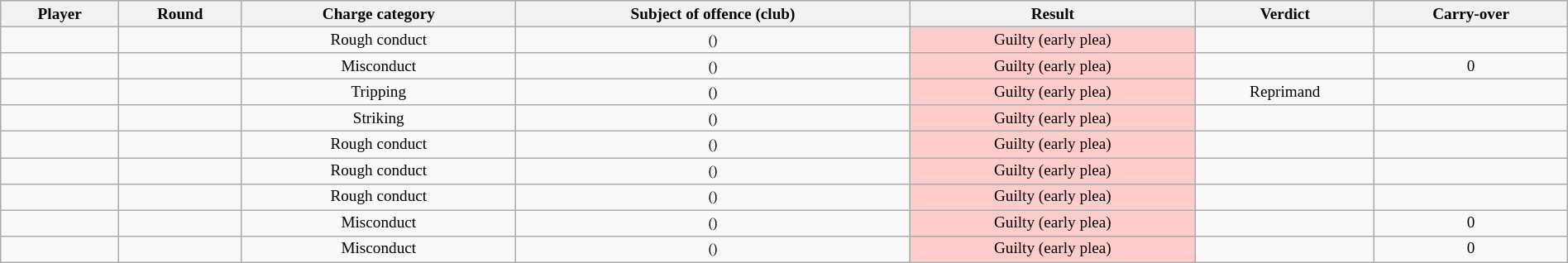<table class="wikitable sortable" style="font-size:80%; text-align:center; margin-left: auto; margin-right: auto;" width="100%">
<tr style="background:#efefef;">
<th>Player</th>
<th>Round</th>
<th>Charge category</th>
<th>Subject of offence (club)</th>
<th>Result</th>
<th>Verdict</th>
<th>Carry-over</th>
</tr>
<tr>
<td></td>
<td></td>
<td>Rough conduct</td>
<td> <small>()</small></td>
<td style="background:#fcc;">Guilty (early plea)</td>
<td></td>
<td></td>
</tr>
<tr>
<td></td>
<td></td>
<td>Misconduct</td>
<td> <small>()</small></td>
<td style="background:#fcc;">Guilty (early plea)</td>
<td></td>
<td>0</td>
</tr>
<tr>
<td></td>
<td></td>
<td>Tripping</td>
<td> <small>()</small></td>
<td style="background:#fcc;">Guilty (early plea)</td>
<td>Reprimand</td>
<td></td>
</tr>
<tr>
<td></td>
<td></td>
<td>Striking</td>
<td> <small>()</small></td>
<td style="background:#fcc;">Guilty (early plea)</td>
<td></td>
<td></td>
</tr>
<tr>
<td></td>
<td></td>
<td>Rough conduct</td>
<td> <small>()</small></td>
<td style="background:#fcc;">Guilty (early plea)</td>
<td></td>
<td></td>
</tr>
<tr>
<td></td>
<td></td>
<td>Rough conduct</td>
<td> <small>()</small></td>
<td style="background:#fcc;">Guilty (early plea)</td>
<td></td>
<td></td>
</tr>
<tr>
<td></td>
<td></td>
<td>Rough conduct</td>
<td> <small>()</small></td>
<td style="background:#fcc;">Guilty (early plea)</td>
<td></td>
<td></td>
</tr>
<tr>
<td></td>
<td></td>
<td>Misconduct</td>
<td> <small>()</small></td>
<td style="background:#fcc;">Guilty (early plea)</td>
<td></td>
<td>0</td>
</tr>
<tr>
<td></td>
<td></td>
<td>Misconduct</td>
<td> <small>()</small></td>
<td style="background:#fcc;">Guilty (early plea)</td>
<td></td>
<td>0</td>
</tr>
</table>
